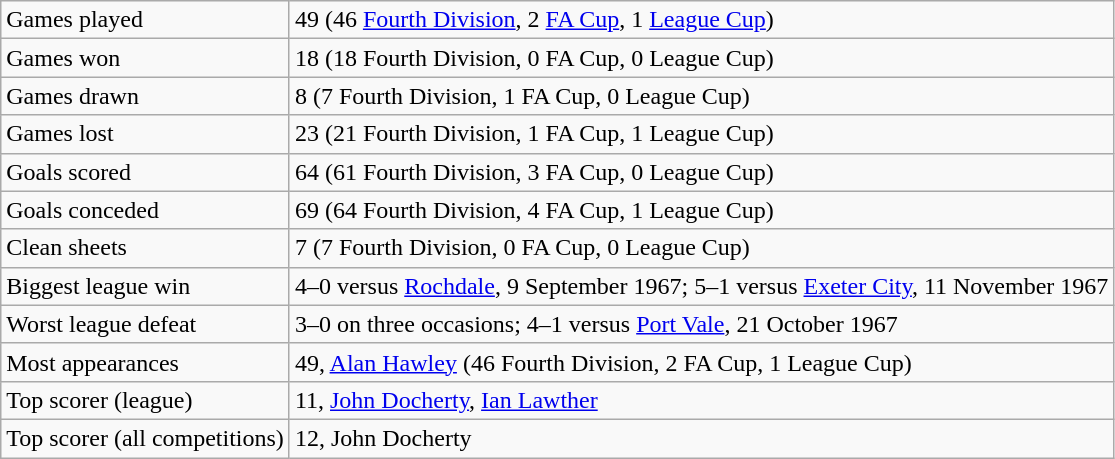<table class="wikitable">
<tr>
<td>Games played</td>
<td>49 (46 <a href='#'>Fourth Division</a>, 2 <a href='#'>FA Cup</a>, 1 <a href='#'>League Cup</a>)</td>
</tr>
<tr>
<td>Games won</td>
<td>18 (18 Fourth Division, 0 FA Cup, 0 League Cup)</td>
</tr>
<tr>
<td>Games drawn</td>
<td>8 (7 Fourth Division, 1 FA Cup, 0 League Cup)</td>
</tr>
<tr>
<td>Games lost</td>
<td>23 (21 Fourth Division, 1 FA Cup, 1 League Cup)</td>
</tr>
<tr>
<td>Goals scored</td>
<td>64 (61 Fourth Division, 3 FA Cup, 0 League Cup)</td>
</tr>
<tr>
<td>Goals conceded</td>
<td>69 (64 Fourth Division, 4 FA Cup, 1 League Cup)</td>
</tr>
<tr>
<td>Clean sheets</td>
<td>7 (7 Fourth Division, 0 FA Cup, 0 League Cup)</td>
</tr>
<tr>
<td>Biggest league win</td>
<td>4–0 versus <a href='#'>Rochdale</a>, 9 September 1967; 5–1 versus <a href='#'>Exeter City</a>, 11 November 1967</td>
</tr>
<tr>
<td>Worst league defeat</td>
<td>3–0 on three occasions; 4–1 versus <a href='#'>Port Vale</a>, 21 October 1967</td>
</tr>
<tr>
<td>Most appearances</td>
<td>49, <a href='#'>Alan Hawley</a> (46 Fourth Division, 2 FA Cup, 1 League Cup)</td>
</tr>
<tr>
<td>Top scorer (league)</td>
<td>11, <a href='#'>John Docherty</a>, <a href='#'>Ian Lawther</a></td>
</tr>
<tr>
<td>Top scorer (all competitions)</td>
<td>12, John Docherty</td>
</tr>
</table>
